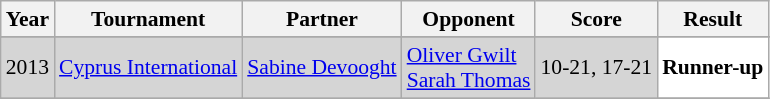<table class="sortable wikitable" style="font-size: 90%;">
<tr>
<th>Year</th>
<th>Tournament</th>
<th>Partner</th>
<th>Opponent</th>
<th>Score</th>
<th>Result</th>
</tr>
<tr>
</tr>
<tr style="background:#D5D5D5">
<td align="center">2013</td>
<td align="left"><a href='#'>Cyprus International</a></td>
<td align="left"> <a href='#'>Sabine Devooght</a></td>
<td align="left"> <a href='#'>Oliver Gwilt</a><br> <a href='#'>Sarah Thomas</a></td>
<td align="left">10-21, 17-21</td>
<td style="text-align:left; background:white"> <strong>Runner-up</strong></td>
</tr>
<tr>
</tr>
</table>
